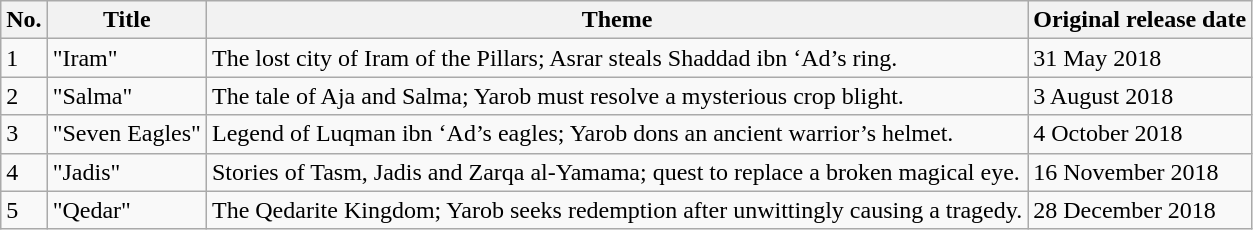<table class="wikitable">
<tr>
<th>No.</th>
<th>Title</th>
<th>Theme</th>
<th>Original release date</th>
</tr>
<tr>
<td>1</td>
<td>"Iram"</td>
<td>The lost city of Iram of the Pillars; Asrar steals Shaddad ibn ‘Ad’s ring.</td>
<td>31 May 2018</td>
</tr>
<tr>
<td>2</td>
<td>"Salma"</td>
<td>The tale of Aja and Salma; Yarob must resolve a mysterious crop blight.</td>
<td>3 August 2018</td>
</tr>
<tr>
<td>3</td>
<td>"Seven Eagles"</td>
<td>Legend of Luqman ibn ‘Ad’s eagles; Yarob dons an ancient warrior’s helmet.</td>
<td>4 October 2018</td>
</tr>
<tr>
<td>4</td>
<td>"Jadis"</td>
<td>Stories of Tasm, Jadis and Zarqa al‑Yamama; quest to replace a broken magical eye.</td>
<td>16 November 2018</td>
</tr>
<tr>
<td>5</td>
<td>"Qedar"</td>
<td>The Qedarite Kingdom; Yarob seeks redemption after unwittingly causing a tragedy.</td>
<td>28 December 2018</td>
</tr>
</table>
